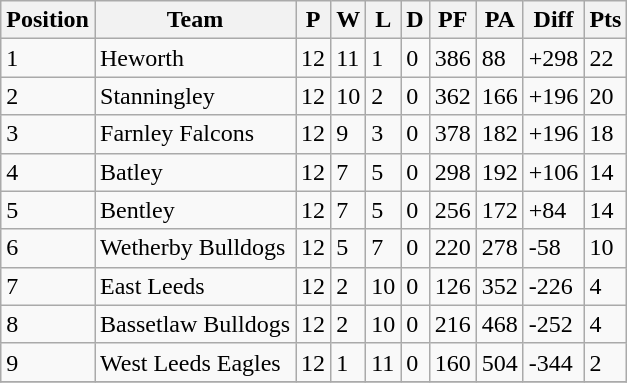<table class="wikitable">
<tr>
<th>Position</th>
<th>Team</th>
<th>P</th>
<th>W</th>
<th>L</th>
<th>D</th>
<th>PF</th>
<th>PA</th>
<th>Diff</th>
<th>Pts</th>
</tr>
<tr>
<td>1</td>
<td>Heworth</td>
<td>12</td>
<td>11</td>
<td>1</td>
<td>0</td>
<td>386</td>
<td>88</td>
<td>+298</td>
<td>22</td>
</tr>
<tr>
<td>2</td>
<td>Stanningley</td>
<td>12</td>
<td>10</td>
<td>2</td>
<td>0</td>
<td>362</td>
<td>166</td>
<td>+196</td>
<td>20</td>
</tr>
<tr>
<td>3</td>
<td>Farnley Falcons</td>
<td>12</td>
<td>9</td>
<td>3</td>
<td>0</td>
<td>378</td>
<td>182</td>
<td>+196</td>
<td>18</td>
</tr>
<tr>
<td>4</td>
<td>Batley</td>
<td>12</td>
<td>7</td>
<td>5</td>
<td>0</td>
<td>298</td>
<td>192</td>
<td>+106</td>
<td>14</td>
</tr>
<tr>
<td>5</td>
<td>Bentley</td>
<td>12</td>
<td>7</td>
<td>5</td>
<td>0</td>
<td>256</td>
<td>172</td>
<td>+84</td>
<td>14</td>
</tr>
<tr>
<td>6</td>
<td>Wetherby Bulldogs</td>
<td>12</td>
<td>5</td>
<td>7</td>
<td>0</td>
<td>220</td>
<td>278</td>
<td>-58</td>
<td>10</td>
</tr>
<tr>
<td>7</td>
<td>East Leeds</td>
<td>12</td>
<td>2</td>
<td>10</td>
<td>0</td>
<td>126</td>
<td>352</td>
<td>-226</td>
<td>4</td>
</tr>
<tr>
<td>8</td>
<td>Bassetlaw Bulldogs</td>
<td>12</td>
<td>2</td>
<td>10</td>
<td>0</td>
<td>216</td>
<td>468</td>
<td>-252</td>
<td>4</td>
</tr>
<tr>
<td>9</td>
<td>West Leeds Eagles</td>
<td>12</td>
<td>1</td>
<td>11</td>
<td>0</td>
<td>160</td>
<td>504</td>
<td>-344</td>
<td>2</td>
</tr>
<tr>
</tr>
</table>
